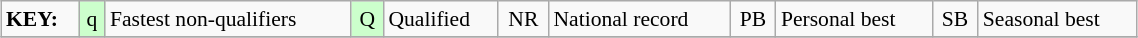<table class="wikitable" style="margin:0.5em auto; font-size:90%;position:relative;" width=60%>
<tr>
<td><strong>KEY:</strong></td>
<td bgcolor=ccffcc align=center>q</td>
<td>Fastest non-qualifiers</td>
<td bgcolor=ccffcc align=center>Q</td>
<td>Qualified</td>
<td align=center>NR</td>
<td>National record</td>
<td align=center>PB</td>
<td>Personal best</td>
<td align=center>SB</td>
<td>Seasonal best</td>
</tr>
<tr>
</tr>
</table>
